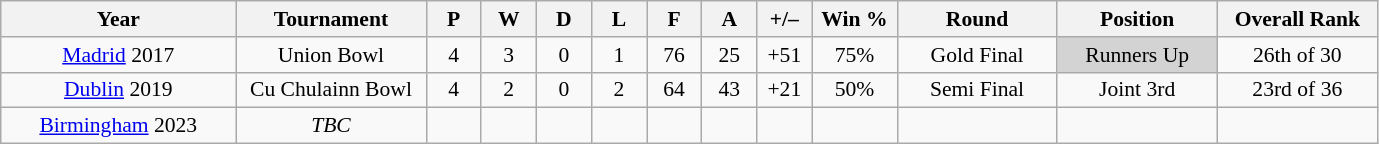<table class="wikitable" style="text-align: center;font-size:90%;">
<tr>
<th width=150>Year</th>
<th width=120>Tournament</th>
<th width=30>P</th>
<th width=30>W</th>
<th width=30>D</th>
<th width=30>L</th>
<th width=30>F</th>
<th width=30>A</th>
<th width=30>+/–</th>
<th width=50>Win %</th>
<th width=100>Round</th>
<th width=100>Position</th>
<th width=100>Overall Rank</th>
</tr>
<tr>
<td> <a href='#'>Madrid</a> 2017</td>
<td>Union Bowl</td>
<td>4</td>
<td>3</td>
<td>0</td>
<td>1</td>
<td>76</td>
<td>25</td>
<td>+51</td>
<td>75%</td>
<td>Gold Final</td>
<td bgcolor=#D3D3D3>Runners Up</td>
<td>26th of 30</td>
</tr>
<tr>
<td> <a href='#'>Dublin</a> 2019</td>
<td>Cu Chulainn Bowl</td>
<td>4</td>
<td>2</td>
<td>0</td>
<td>2</td>
<td>64</td>
<td>43</td>
<td>+21</td>
<td>50%</td>
<td>Semi Final</td>
<td>Joint 3rd</td>
<td>23rd of 36</td>
</tr>
<tr>
<td> <a href='#'>Birmingham</a> 2023</td>
<td><em>TBC</em></td>
<td></td>
<td></td>
<td></td>
<td></td>
<td></td>
<td></td>
<td></td>
<td></td>
<td></td>
<td></td>
<td></td>
</tr>
</table>
